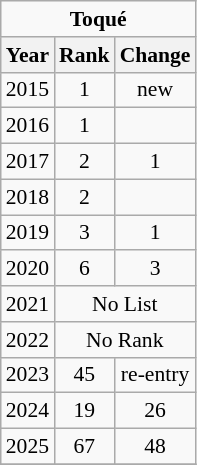<table class="wikitable" style="font-size: 90%; text-align: center;">
<tr>
<td colspan="3"><strong>Toqué</strong></td>
</tr>
<tr>
<th>Year</th>
<th>Rank</th>
<th>Change</th>
</tr>
<tr>
<td>2015</td>
<td>1</td>
<td>new</td>
</tr>
<tr>
<td>2016</td>
<td>1</td>
<td></td>
</tr>
<tr>
<td>2017</td>
<td>2</td>
<td> 1</td>
</tr>
<tr>
<td>2018</td>
<td>2</td>
<td></td>
</tr>
<tr>
<td>2019</td>
<td>3</td>
<td> 1</td>
</tr>
<tr>
<td>2020</td>
<td>6</td>
<td> 3</td>
</tr>
<tr>
<td>2021</td>
<td colspan="2">No List</td>
</tr>
<tr>
<td>2022</td>
<td colspan="2"> No Rank</td>
</tr>
<tr>
<td>2023</td>
<td>45</td>
<td> re-entry</td>
</tr>
<tr>
<td>2024</td>
<td>19</td>
<td> 26</td>
</tr>
<tr>
<td>2025</td>
<td>67</td>
<td> 48</td>
</tr>
<tr>
</tr>
</table>
